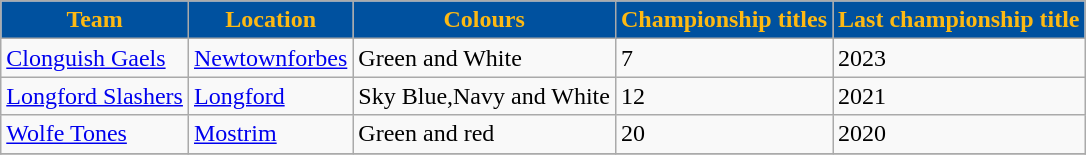<table class="wikitable">
<tr>
<th style="background:#00519f; color:#fdb913;;"><strong>Team</strong></th>
<th style="background:#00519f; color:#fdb913;;">Location</th>
<th style="background:#00519f; color:#fdb913;;">Colours</th>
<th style="background:#00519f; color:#fdb913;;"><strong>Championship titles</strong></th>
<th style="background:#00519f; color:#fdb913;;"><strong>Last championship title</strong></th>
</tr>
<tr>
<td> <a href='#'>Clonguish Gaels</a></td>
<td><a href='#'>Newtownforbes</a></td>
<td>Green and White</td>
<td>7</td>
<td>2023</td>
</tr>
<tr>
<td> <a href='#'>Longford Slashers</a></td>
<td><a href='#'>Longford</a></td>
<td>Sky Blue,Navy and White</td>
<td>12</td>
<td>2021</td>
</tr>
<tr>
<td> <a href='#'>Wolfe Tones</a></td>
<td><a href='#'>Mostrim</a></td>
<td>Green and red</td>
<td>20</td>
<td>2020</td>
</tr>
<tr>
</tr>
</table>
